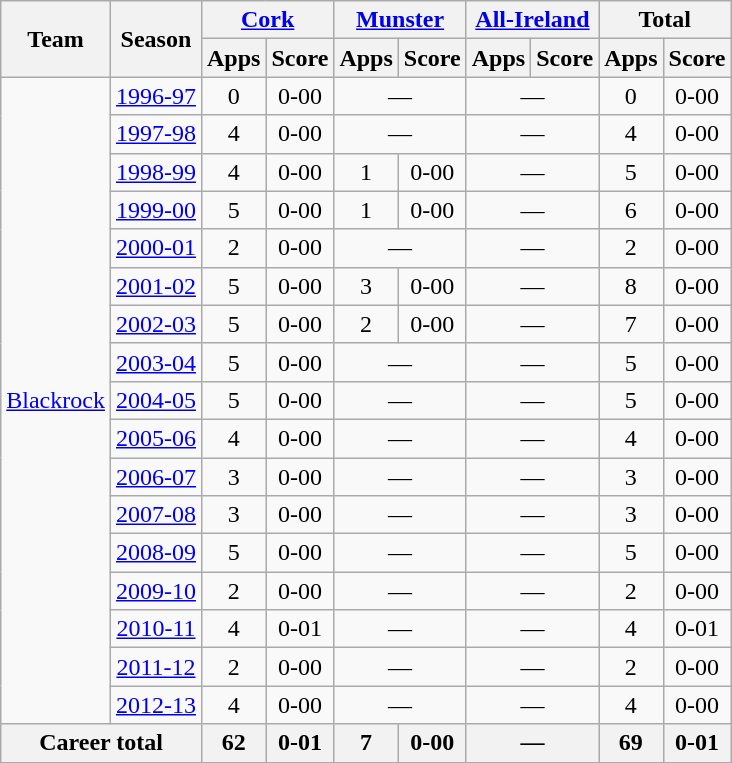<table class="wikitable" style="text-align:center">
<tr>
<th rowspan="2">Team</th>
<th rowspan="2">Season</th>
<th colspan="2"><a href='#'>Cork</a></th>
<th colspan="2"><a href='#'>Munster</a></th>
<th colspan="2"><a href='#'>All-Ireland</a></th>
<th colspan="2">Total</th>
</tr>
<tr>
<th>Apps</th>
<th>Score</th>
<th>Apps</th>
<th>Score</th>
<th>Apps</th>
<th>Score</th>
<th>Apps</th>
<th>Score</th>
</tr>
<tr>
<td rowspan="17"><a href='#'>Blackrock</a></td>
<td><a href='#'>1996-97</a></td>
<td>0</td>
<td>0-00</td>
<td colspan=2>—</td>
<td colspan=2>—</td>
<td>0</td>
<td>0-00</td>
</tr>
<tr>
<td><a href='#'>1997-98</a></td>
<td>4</td>
<td>0-00</td>
<td colspan=2>—</td>
<td colspan=2>—</td>
<td>4</td>
<td>0-00</td>
</tr>
<tr>
<td><a href='#'>1998-99</a></td>
<td>4</td>
<td>0-00</td>
<td>1</td>
<td>0-00</td>
<td colspan=2>—</td>
<td>5</td>
<td>0-00</td>
</tr>
<tr>
<td><a href='#'>1999-00</a></td>
<td>5</td>
<td>0-00</td>
<td>1</td>
<td>0-00</td>
<td colspan=2>—</td>
<td>6</td>
<td>0-00</td>
</tr>
<tr>
<td><a href='#'>2000-01</a></td>
<td>2</td>
<td>0-00</td>
<td colspan=2>—</td>
<td colspan=2>—</td>
<td>2</td>
<td>0-00</td>
</tr>
<tr>
<td><a href='#'>2001-02</a></td>
<td>5</td>
<td>0-00</td>
<td>3</td>
<td>0-00</td>
<td colspan=2>—</td>
<td>8</td>
<td>0-00</td>
</tr>
<tr>
<td><a href='#'>2002-03</a></td>
<td>5</td>
<td>0-00</td>
<td>2</td>
<td>0-00</td>
<td colspan=2>—</td>
<td>7</td>
<td>0-00</td>
</tr>
<tr>
<td><a href='#'>2003-04</a></td>
<td>5</td>
<td>0-00</td>
<td colspan=2>—</td>
<td colspan=2>—</td>
<td>5</td>
<td>0-00</td>
</tr>
<tr>
<td><a href='#'>2004-05</a></td>
<td>5</td>
<td>0-00</td>
<td colspan=2>—</td>
<td colspan=2>—</td>
<td>5</td>
<td>0-00</td>
</tr>
<tr>
<td><a href='#'>2005-06</a></td>
<td>4</td>
<td>0-00</td>
<td colspan=2>—</td>
<td colspan=2>—</td>
<td>4</td>
<td>0-00</td>
</tr>
<tr>
<td><a href='#'>2006-07</a></td>
<td>3</td>
<td>0-00</td>
<td colspan=2>—</td>
<td colspan=2>—</td>
<td>3</td>
<td>0-00</td>
</tr>
<tr>
<td><a href='#'>2007-08</a></td>
<td>3</td>
<td>0-00</td>
<td colspan=2>—</td>
<td colspan=2>—</td>
<td>3</td>
<td>0-00</td>
</tr>
<tr>
<td><a href='#'>2008-09</a></td>
<td>5</td>
<td>0-00</td>
<td colspan=2>—</td>
<td colspan=2>—</td>
<td>5</td>
<td>0-00</td>
</tr>
<tr>
<td><a href='#'>2009-10</a></td>
<td>2</td>
<td>0-00</td>
<td colspan=2>—</td>
<td colspan=2>—</td>
<td>2</td>
<td>0-00</td>
</tr>
<tr>
<td><a href='#'>2010-11</a></td>
<td>4</td>
<td>0-01</td>
<td colspan=2>—</td>
<td colspan=2>—</td>
<td>4</td>
<td>0-01</td>
</tr>
<tr>
<td><a href='#'>2011-12</a></td>
<td>2</td>
<td>0-00</td>
<td colspan=2>—</td>
<td colspan=2>—</td>
<td>2</td>
<td>0-00</td>
</tr>
<tr>
<td><a href='#'>2012-13</a></td>
<td>4</td>
<td>0-00</td>
<td colspan=2>—</td>
<td colspan=2>—</td>
<td>4</td>
<td>0-00</td>
</tr>
<tr>
<th colspan="2">Career total</th>
<th>62</th>
<th>0-01</th>
<th>7</th>
<th>0-00</th>
<th colspan=2>—</th>
<th>69</th>
<th>0-01</th>
</tr>
</table>
